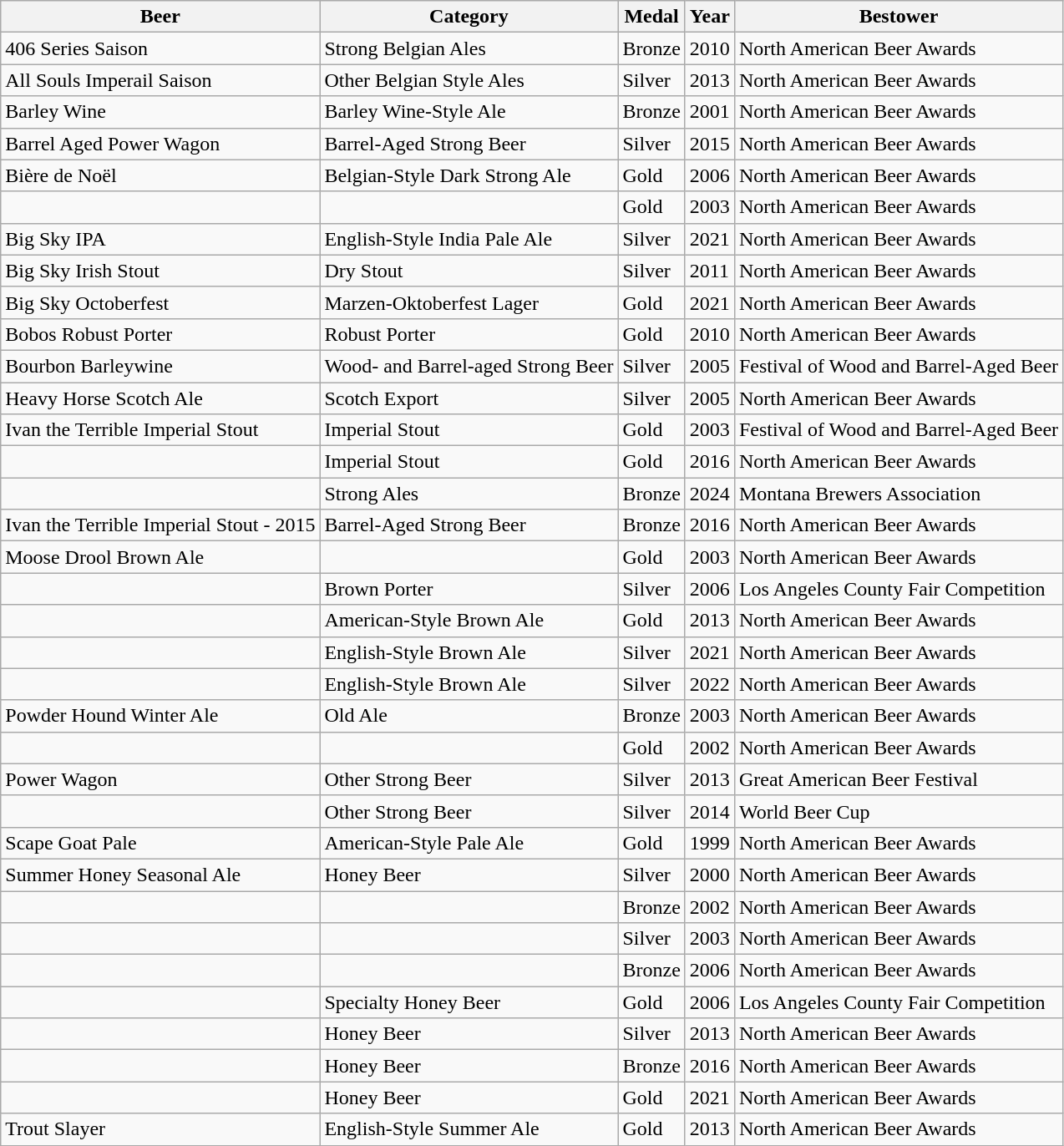<table class="wikitable">
<tr>
<th>Beer</th>
<th>Category</th>
<th>Medal</th>
<th>Year</th>
<th>Bestower</th>
</tr>
<tr>
<td>406 Series Saison</td>
<td>Strong Belgian Ales</td>
<td>Bronze</td>
<td>2010</td>
<td>North American Beer Awards</td>
</tr>
<tr>
<td>All Souls Imperail Saison</td>
<td>Other Belgian Style Ales</td>
<td>Silver</td>
<td>2013</td>
<td>North American Beer Awards</td>
</tr>
<tr>
<td>Barley Wine</td>
<td>Barley Wine-Style Ale</td>
<td>Bronze</td>
<td>2001</td>
<td>North American Beer Awards</td>
</tr>
<tr>
<td>Barrel Aged Power Wagon</td>
<td>Barrel-Aged Strong Beer</td>
<td>Silver</td>
<td>2015</td>
<td>North American Beer Awards</td>
</tr>
<tr>
<td>Bière de Noël</td>
<td>Belgian-Style Dark Strong Ale</td>
<td>Gold</td>
<td>2006</td>
<td>North American Beer Awards</td>
</tr>
<tr>
<td></td>
<td></td>
<td>Gold</td>
<td>2003</td>
<td>North American Beer Awards</td>
</tr>
<tr>
<td>Big Sky IPA</td>
<td>English-Style India Pale Ale</td>
<td>Silver</td>
<td>2021</td>
<td>North American Beer Awards</td>
</tr>
<tr>
<td>Big Sky Irish Stout</td>
<td>Dry Stout</td>
<td>Silver</td>
<td>2011</td>
<td>North American Beer Awards</td>
</tr>
<tr>
<td>Big Sky Octoberfest</td>
<td>Marzen-Oktoberfest Lager</td>
<td>Gold</td>
<td>2021</td>
<td>North American Beer Awards</td>
</tr>
<tr>
<td>Bobos Robust Porter</td>
<td>Robust Porter</td>
<td>Gold</td>
<td>2010</td>
<td>North American Beer Awards</td>
</tr>
<tr>
<td>Bourbon Barleywine</td>
<td>Wood- and Barrel-aged Strong Beer</td>
<td>Silver</td>
<td>2005</td>
<td>Festival of Wood and Barrel-Aged Beer</td>
</tr>
<tr>
<td>Heavy Horse Scotch Ale</td>
<td>Scotch Export</td>
<td>Silver</td>
<td>2005</td>
<td>North American Beer Awards</td>
</tr>
<tr>
<td>Ivan the Terrible Imperial Stout</td>
<td>Imperial Stout</td>
<td>Gold</td>
<td>2003</td>
<td>Festival of Wood and Barrel-Aged Beer</td>
</tr>
<tr>
<td></td>
<td>Imperial Stout</td>
<td>Gold</td>
<td>2016</td>
<td>North American Beer Awards</td>
</tr>
<tr>
<td></td>
<td>Strong Ales</td>
<td>Bronze</td>
<td>2024</td>
<td>Montana Brewers Association</td>
</tr>
<tr>
<td>Ivan the Terrible Imperial Stout - 2015</td>
<td>Barrel-Aged Strong Beer</td>
<td>Bronze</td>
<td>2016</td>
<td>North American Beer Awards</td>
</tr>
<tr>
<td>Moose Drool Brown Ale</td>
<td></td>
<td>Gold</td>
<td>2003</td>
<td>North American Beer Awards</td>
</tr>
<tr>
<td></td>
<td>Brown Porter</td>
<td>Silver</td>
<td>2006</td>
<td>Los Angeles County Fair Competition</td>
</tr>
<tr>
<td></td>
<td>American-Style Brown Ale</td>
<td>Gold</td>
<td>2013</td>
<td>North American Beer Awards</td>
</tr>
<tr>
<td></td>
<td>English-Style Brown Ale</td>
<td>Silver</td>
<td>2021</td>
<td>North American Beer Awards</td>
</tr>
<tr>
<td></td>
<td>English-Style Brown Ale</td>
<td>Silver</td>
<td>2022</td>
<td>North American Beer Awards</td>
</tr>
<tr>
<td>Powder Hound Winter Ale</td>
<td>Old Ale</td>
<td>Bronze</td>
<td>2003</td>
<td>North American Beer Awards</td>
</tr>
<tr>
<td></td>
<td></td>
<td>Gold</td>
<td>2002</td>
<td>North American Beer Awards</td>
</tr>
<tr>
<td>Power Wagon</td>
<td>Other Strong Beer</td>
<td>Silver</td>
<td>2013</td>
<td>Great American Beer Festival</td>
</tr>
<tr>
<td></td>
<td>Other Strong Beer</td>
<td>Silver</td>
<td>2014</td>
<td>World Beer Cup</td>
</tr>
<tr>
<td>Scape Goat Pale</td>
<td>American-Style Pale Ale</td>
<td>Gold</td>
<td>1999</td>
<td>North American Beer Awards</td>
</tr>
<tr>
<td>Summer Honey Seasonal Ale</td>
<td>Honey Beer</td>
<td>Silver</td>
<td>2000</td>
<td>North American Beer Awards</td>
</tr>
<tr>
<td></td>
<td></td>
<td>Bronze</td>
<td>2002</td>
<td>North American Beer Awards</td>
</tr>
<tr>
<td></td>
<td></td>
<td>Silver</td>
<td>2003</td>
<td>North American Beer Awards</td>
</tr>
<tr>
<td></td>
<td></td>
<td>Bronze</td>
<td>2006</td>
<td>North American Beer Awards</td>
</tr>
<tr>
<td></td>
<td>Specialty Honey Beer</td>
<td>Gold</td>
<td>2006</td>
<td>Los Angeles County Fair Competition</td>
</tr>
<tr>
<td></td>
<td>Honey Beer</td>
<td>Silver</td>
<td>2013</td>
<td>North American Beer Awards</td>
</tr>
<tr>
<td></td>
<td>Honey Beer</td>
<td>Bronze</td>
<td>2016</td>
<td>North American Beer Awards</td>
</tr>
<tr>
<td></td>
<td>Honey Beer</td>
<td>Gold</td>
<td>2021</td>
<td>North American Beer Awards</td>
</tr>
<tr>
<td>Trout Slayer</td>
<td>English-Style Summer Ale</td>
<td>Gold</td>
<td>2013</td>
<td>North American Beer Awards</td>
</tr>
</table>
